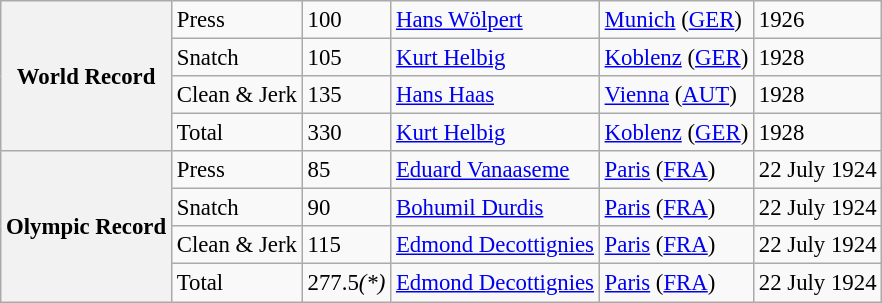<table class="wikitable" style="font-size:95%;">
<tr>
<th rowspan=4>World Record</th>
<td>Press</td>
<td>100</td>
<td> <a href='#'>Hans Wölpert</a></td>
<td><a href='#'>Munich</a> (<a href='#'>GER</a>)</td>
<td>1926</td>
</tr>
<tr>
<td>Snatch</td>
<td>105</td>
<td> <a href='#'>Kurt Helbig</a></td>
<td><a href='#'>Koblenz</a> (<a href='#'>GER</a>)</td>
<td>1928</td>
</tr>
<tr>
<td>Clean & Jerk</td>
<td>135</td>
<td> <a href='#'>Hans Haas</a></td>
<td><a href='#'>Vienna</a> (<a href='#'>AUT</a>)</td>
<td>1928</td>
</tr>
<tr>
<td>Total</td>
<td>330</td>
<td> <a href='#'>Kurt Helbig</a></td>
<td><a href='#'>Koblenz</a> (<a href='#'>GER</a>)</td>
<td>1928</td>
</tr>
<tr>
<th rowspan=4>Olympic Record</th>
<td>Press</td>
<td>85</td>
<td> <a href='#'>Eduard Vanaaseme</a></td>
<td><a href='#'>Paris</a> (<a href='#'>FRA</a>)</td>
<td>22 July 1924</td>
</tr>
<tr>
<td>Snatch</td>
<td>90</td>
<td> <a href='#'>Bohumil Durdis</a></td>
<td><a href='#'>Paris</a> (<a href='#'>FRA</a>)</td>
<td>22 July 1924</td>
</tr>
<tr>
<td>Clean & Jerk</td>
<td>115</td>
<td> <a href='#'>Edmond Decottignies</a></td>
<td><a href='#'>Paris</a> (<a href='#'>FRA</a>)</td>
<td>22 July 1924</td>
</tr>
<tr>
<td>Total</td>
<td>277.5<em>(*)</em></td>
<td> <a href='#'>Edmond Decottignies</a></td>
<td><a href='#'>Paris</a> (<a href='#'>FRA</a>)</td>
<td>22 July 1924</td>
</tr>
</table>
